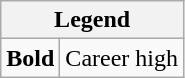<table class="wikitable">
<tr>
<th colspan="2">Legend</th>
</tr>
<tr>
<td><strong>Bold</strong></td>
<td>Career high</td>
</tr>
</table>
